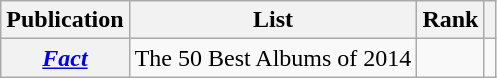<table class="wikitable sortable plainrowheaders">
<tr>
<th scope="col">Publication</th>
<th scope="col">List</th>
<th scope="col">Rank</th>
<th scope="col" class="unsortable"></th>
</tr>
<tr>
<th scope="row"><em><a href='#'>Fact</a></em></th>
<td>The 50 Best Albums of 2014</td>
<td></td>
<td></td>
</tr>
</table>
